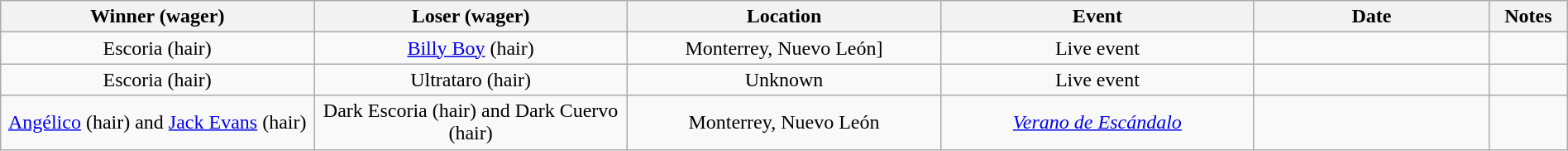<table class="wikitable sortable" width=100%  style="text-align: center">
<tr>
<th width=20% scope="col">Winner (wager)</th>
<th width=20% scope="col">Loser (wager)</th>
<th width=20% scope="col">Location</th>
<th width=20% scope="col">Event</th>
<th width=15% scope="col">Date</th>
<th class="unsortable" width=5% scope="col">Notes</th>
</tr>
<tr>
<td>Escoria (hair)</td>
<td><a href='#'>Billy Boy</a> (hair)</td>
<td>Monterrey, Nuevo León]</td>
<td>Live event</td>
<td></td>
<td></td>
</tr>
<tr>
<td>Escoria (hair)</td>
<td>Ultrataro (hair)</td>
<td>Unknown</td>
<td>Live event</td>
<td></td>
<td></td>
</tr>
<tr>
<td><a href='#'>Angélico</a> (hair) and <a href='#'>Jack Evans</a> (hair)</td>
<td>Dark Escoria (hair) and Dark Cuervo (hair)</td>
<td>Monterrey, Nuevo León</td>
<td><em><a href='#'>Verano de Escándalo</a></em></td>
<td></td>
<td></td>
</tr>
</table>
